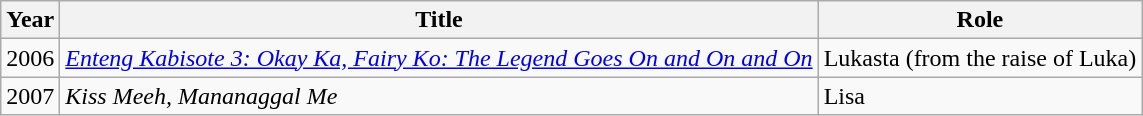<table class="wikitable">
<tr>
<th>Year</th>
<th>Title</th>
<th>Role</th>
</tr>
<tr>
<td>2006</td>
<td><em><a href='#'>Enteng Kabisote 3: Okay Ka, Fairy Ko: The Legend Goes On and On and On</a></em></td>
<td>Lukasta (from the raise of Luka)</td>
</tr>
<tr>
<td>2007</td>
<td><em>Kiss Meeh, Mananaggal Me</em></td>
<td>Lisa</td>
</tr>
</table>
